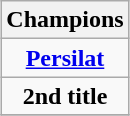<table class="wikitable" style="text-align: center; margin: 0 auto;">
<tr>
<th>Champions</th>
</tr>
<tr>
<td><strong><a href='#'>Persilat</a></strong></td>
</tr>
<tr>
<td><strong>2nd title</strong></td>
</tr>
<tr>
</tr>
</table>
